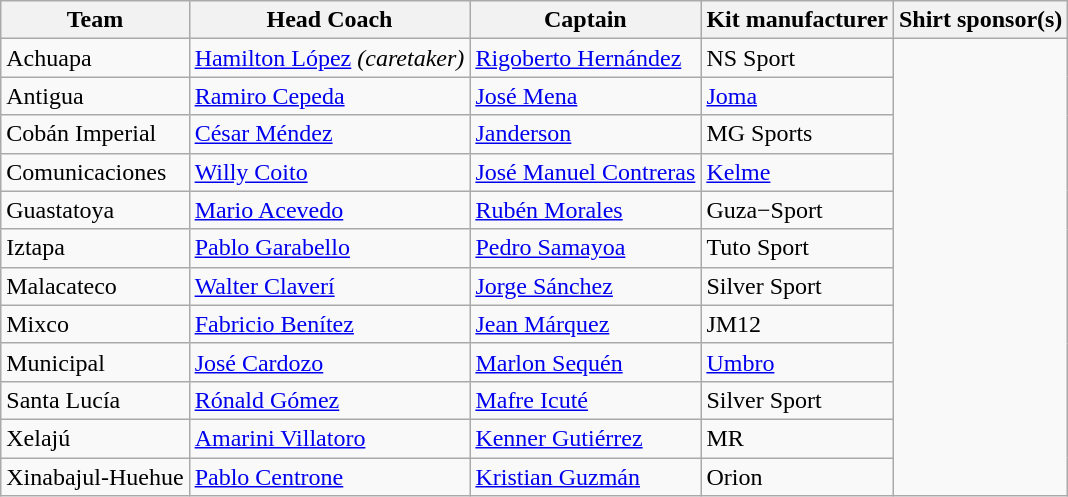<table class="wikitable sortable" style="text-align: left;">
<tr>
<th>Team</th>
<th>Head Coach</th>
<th>Captain</th>
<th>Kit manufacturer</th>
<th>Shirt sponsor(s)</th>
</tr>
<tr>
<td>Achuapa</td>
<td> <a href='#'>Hamilton López</a> <em>(caretaker)</em></td>
<td> <a href='#'>Rigoberto Hernández</a></td>
<td>NS Sport</td>
</tr>
<tr>
<td>Antigua</td>
<td> <a href='#'>Ramiro Cepeda</a></td>
<td> <a href='#'>José Mena</a></td>
<td><a href='#'>Joma</a></td>
</tr>
<tr>
<td>Cobán Imperial</td>
<td> <a href='#'>César Méndez</a></td>
<td> <a href='#'>Janderson</a></td>
<td>MG Sports</td>
</tr>
<tr>
<td>Comunicaciones</td>
<td> <a href='#'>Willy Coito</a></td>
<td> <a href='#'>José Manuel Contreras</a></td>
<td><a href='#'>Kelme</a></td>
</tr>
<tr>
<td>Guastatoya</td>
<td> <a href='#'>Mario Acevedo</a></td>
<td> <a href='#'>Rubén Morales</a></td>
<td>Guza−Sport</td>
</tr>
<tr>
<td>Iztapa</td>
<td> <a href='#'>Pablo Garabello</a></td>
<td> <a href='#'>Pedro Samayoa</a></td>
<td>Tuto Sport</td>
</tr>
<tr>
<td>Malacateco</td>
<td> <a href='#'>Walter Claverí</a></td>
<td> <a href='#'>Jorge Sánchez</a></td>
<td>Silver Sport</td>
</tr>
<tr>
<td>Mixco</td>
<td> <a href='#'>Fabricio Benítez</a></td>
<td> <a href='#'>Jean Márquez</a></td>
<td>JM12</td>
</tr>
<tr>
<td>Municipal</td>
<td> <a href='#'>José Cardozo</a></td>
<td> <a href='#'>Marlon Sequén</a></td>
<td><a href='#'>Umbro</a></td>
</tr>
<tr>
<td>Santa Lucía</td>
<td> <a href='#'>Rónald Gómez</a></td>
<td> <a href='#'>Mafre Icuté</a></td>
<td>Silver Sport</td>
</tr>
<tr>
<td>Xelajú</td>
<td> <a href='#'>Amarini Villatoro</a></td>
<td> <a href='#'>Kenner Gutiérrez</a></td>
<td>MR</td>
</tr>
<tr>
<td>Xinabajul-Huehue</td>
<td> <a href='#'>Pablo Centrone</a></td>
<td> <a href='#'>Kristian Guzmán</a></td>
<td>Orion</td>
</tr>
</table>
